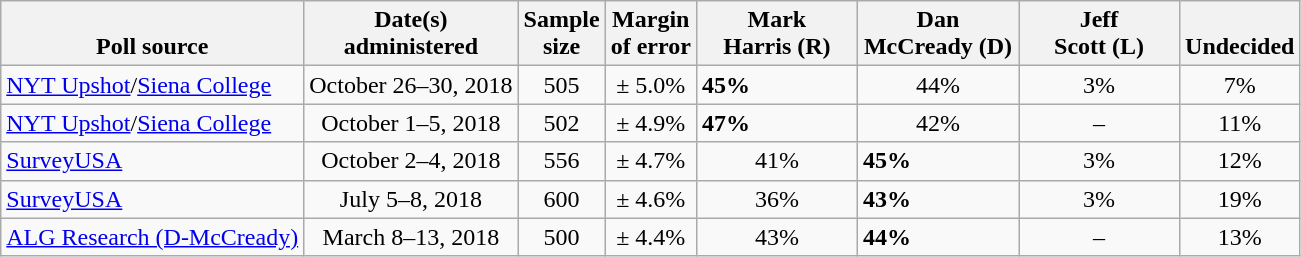<table class="wikitable">
<tr valign=bottom>
<th>Poll source</th>
<th>Date(s)<br>administered</th>
<th>Sample<br>size</th>
<th>Margin<br>of error</th>
<th style="width:100px;">Mark<br>Harris (R)</th>
<th style="width:100px;">Dan<br>McCready (D)</th>
<th style="width:100px;">Jeff<br>Scott (L)</th>
<th>Undecided</th>
</tr>
<tr>
<td><a href='#'>NYT Upshot</a>/<a href='#'>Siena College</a></td>
<td align=center>October 26–30, 2018</td>
<td align=center>505</td>
<td align=center>± 5.0%</td>
<td><strong>45%</strong></td>
<td align=center>44%</td>
<td align=center>3%</td>
<td align=center>7%</td>
</tr>
<tr>
<td><a href='#'>NYT Upshot</a>/<a href='#'>Siena College</a></td>
<td align=center>October 1–5, 2018</td>
<td align=center>502</td>
<td align=center>± 4.9%</td>
<td><strong>47%</strong></td>
<td align=center>42%</td>
<td align=center>–</td>
<td align=center>11%</td>
</tr>
<tr>
<td><a href='#'>SurveyUSA</a></td>
<td align=center>October 2–4, 2018</td>
<td align=center>556</td>
<td align=center>± 4.7%</td>
<td align=center>41%</td>
<td><strong>45%</strong></td>
<td align=center>3%</td>
<td align=center>12%</td>
</tr>
<tr>
<td><a href='#'>SurveyUSA</a></td>
<td align=center>July 5–8, 2018</td>
<td align=center>600</td>
<td align=center>± 4.6%</td>
<td align=center>36%</td>
<td><strong>43%</strong></td>
<td align=center>3%</td>
<td align=center>19%</td>
</tr>
<tr>
<td><a href='#'>ALG Research (D-McCready)</a></td>
<td align=center>March 8–13, 2018</td>
<td align=center>500</td>
<td align=center>± 4.4%</td>
<td align=center>43%</td>
<td><strong>44%</strong></td>
<td align=center>–</td>
<td align=center>13%</td>
</tr>
</table>
